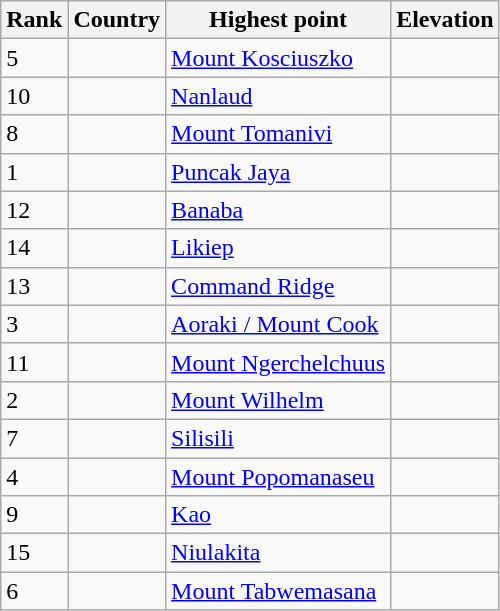<table class="wikitable sortable">
<tr>
<th scope"col">Rank</th>
<th scope"col">Country</th>
<th scope"col">Highest point</th>
<th scope"col" data-sort-type="number">Elevation</th>
</tr>
<tr>
<td>5</td>
<td></td>
<td><a href='#'>Mount Kosciuszko</a></td>
<td></td>
</tr>
<tr>
<td>10</td>
<td></td>
<td><a href='#'>Nanlaud</a></td>
<td></td>
</tr>
<tr>
<td>8</td>
<td></td>
<td><a href='#'>Mount Tomanivi</a></td>
<td></td>
</tr>
<tr>
<td>1</td>
<td></td>
<td><a href='#'>Puncak Jaya</a></td>
<td></td>
</tr>
<tr>
<td>12</td>
<td></td>
<td><a href='#'>Banaba</a></td>
<td></td>
</tr>
<tr>
<td>14</td>
<td></td>
<td><a href='#'>Likiep</a></td>
<td></td>
</tr>
<tr>
<td>13</td>
<td></td>
<td><a href='#'>Command Ridge</a></td>
<td></td>
</tr>
<tr>
<td>3</td>
<td></td>
<td><a href='#'>Aoraki / Mount Cook</a></td>
<td></td>
</tr>
<tr>
<td>11</td>
<td></td>
<td><a href='#'>Mount Ngerchelchuus</a></td>
<td></td>
</tr>
<tr>
<td>2</td>
<td></td>
<td><a href='#'>Mount Wilhelm</a></td>
<td></td>
</tr>
<tr>
<td>7</td>
<td></td>
<td><a href='#'>Silisili</a></td>
<td></td>
</tr>
<tr>
<td>4</td>
<td></td>
<td><a href='#'>Mount Popomanaseu</a></td>
<td></td>
</tr>
<tr>
<td>9</td>
<td></td>
<td><a href='#'>Kao</a></td>
<td></td>
</tr>
<tr>
<td>15</td>
<td></td>
<td><a href='#'>Niulakita</a></td>
<td></td>
</tr>
<tr>
<td>6</td>
<td></td>
<td><a href='#'>Mount Tabwemasana</a></td>
<td></td>
</tr>
</table>
